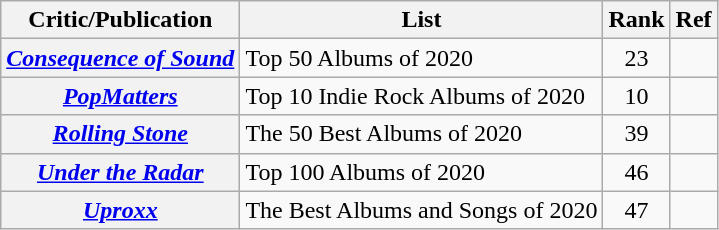<table class="wikitable plainrowheaders">
<tr>
<th>Critic/Publication</th>
<th>List</th>
<th>Rank</th>
<th>Ref</th>
</tr>
<tr>
<th scope="row"><em><a href='#'>Consequence of Sound</a></em></th>
<td>Top 50 Albums of 2020</td>
<td style="text-align:center;">23</td>
<td style="text-align:center;"></td>
</tr>
<tr>
<th scope="row"><em><a href='#'>PopMatters</a></em></th>
<td>Top 10 Indie Rock Albums of 2020</td>
<td style="text-align:center;">10</td>
<td style="text-align:center;"></td>
</tr>
<tr>
<th scope="row"><em><a href='#'>Rolling Stone</a></em></th>
<td>The 50 Best Albums of 2020</td>
<td style="text-align:center;">39</td>
<td style="text-align:center;"></td>
</tr>
<tr>
<th scope="row"><em><a href='#'>Under the Radar</a></em></th>
<td>Top 100 Albums of 2020</td>
<td style="text-align:center;">46</td>
<td style="text-align:center;"></td>
</tr>
<tr>
<th scope="row"><em><a href='#'>Uproxx</a></em></th>
<td>The Best Albums and Songs of 2020</td>
<td style="text-align:center;">47</td>
<td style="text-align:center;"></td>
</tr>
</table>
